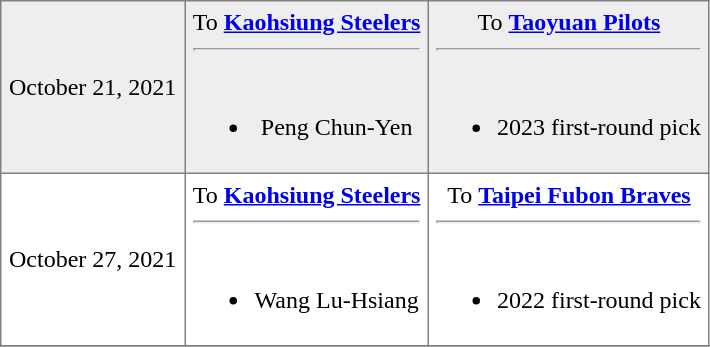<table border=1 cellpadding="5" style="border-collapse:collapse; text-align: center; bordercolor:#DFDFDF">
<tr style="background:#eee;">
<td>October 21, 2021</td>
<td valign="top">To <strong><a href='#'>Kaohsiung Steelers</a></strong><hr><br><ul><li>Peng Chun-Yen</li></ul></td>
<td valign="top">To <strong><a href='#'>Taoyuan Pilots</a></strong><hr><br><ul><li>2023 first-round pick</li></ul></td>
</tr>
<tr>
<td>October 27, 2021</td>
<td valign="top">To <strong><a href='#'>Kaohsiung Steelers</a></strong><hr><br><ul><li>Wang Lu-Hsiang</li></ul></td>
<td valign="top">To <strong><a href='#'>Taipei Fubon Braves</a></strong><hr><br><ul><li>2022 first-round pick</li></ul></td>
</tr>
<tr>
</tr>
</table>
